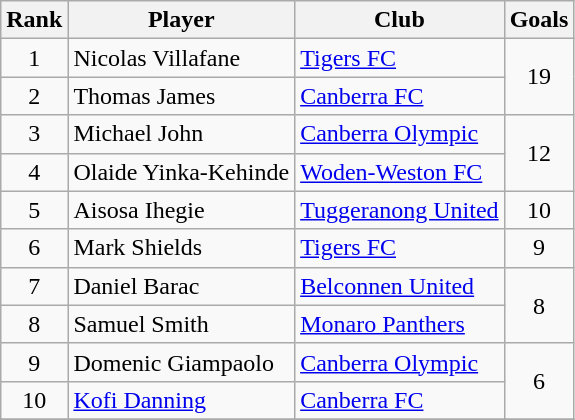<table class=wikitable style=text-align:center>
<tr>
<th>Rank</th>
<th>Player</th>
<th>Club</th>
<th>Goals</th>
</tr>
<tr>
<td rowspan=1>1</td>
<td align=left> Nicolas Villafane</td>
<td align=left><a href='#'>Tigers FC</a></td>
<td rowspan=2>19</td>
</tr>
<tr>
<td rowspan=1>2</td>
<td align=left> Thomas James</td>
<td align=left><a href='#'>Canberra FC</a></td>
</tr>
<tr>
<td rowspan=1>3</td>
<td align=left> Michael John</td>
<td align=left><a href='#'>Canberra Olympic</a></td>
<td rowspan=2>12</td>
</tr>
<tr>
<td rowspan=1>4</td>
<td align=left> Olaide Yinka-Kehinde</td>
<td align=left><a href='#'>Woden-Weston FC</a></td>
</tr>
<tr>
<td rowspan=1>5</td>
<td align=left> Aisosa Ihegie</td>
<td align=left><a href='#'>Tuggeranong United</a></td>
<td rowspan=1>10</td>
</tr>
<tr>
<td rowspan=1>6</td>
<td align=left> Mark Shields</td>
<td align=left><a href='#'>Tigers FC</a></td>
<td rowspan=1>9</td>
</tr>
<tr>
<td rowspan=1>7</td>
<td align=left> Daniel Barac</td>
<td align=left><a href='#'>Belconnen United</a></td>
<td rowspan=2>8</td>
</tr>
<tr>
<td rowspan=1>8</td>
<td align=left> Samuel Smith</td>
<td align=left><a href='#'>Monaro Panthers</a></td>
</tr>
<tr>
<td rowspan=1>9</td>
<td align=left> Domenic Giampaolo</td>
<td align=left><a href='#'>Canberra Olympic</a></td>
<td rowspan=2>6</td>
</tr>
<tr>
<td rowspan=1>10</td>
<td align=left> <a href='#'>Kofi Danning</a></td>
<td align=left><a href='#'>Canberra FC</a></td>
</tr>
<tr>
</tr>
</table>
